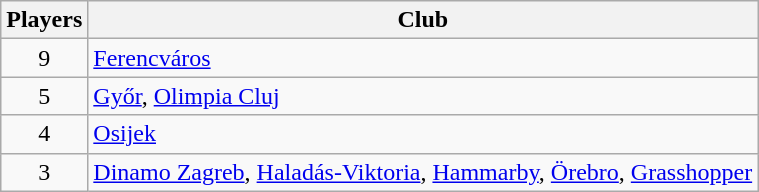<table class="wikitable">
<tr>
<th>Players</th>
<th>Club</th>
</tr>
<tr>
<td align="center">9</td>
<td> <a href='#'>Ferencváros</a></td>
</tr>
<tr>
<td align="center">5</td>
<td> <a href='#'>Győr</a>,  <a href='#'>Olimpia Cluj</a></td>
</tr>
<tr>
<td align="center">4</td>
<td> <a href='#'>Osijek</a></td>
</tr>
<tr>
<td align="center">3</td>
<td> <a href='#'>Dinamo Zagreb</a>,  <a href='#'>Haladás-Viktoria</a>,  <a href='#'>Hammarby</a>,  <a href='#'>Örebro</a>,  <a href='#'>Grasshopper</a></td>
</tr>
</table>
